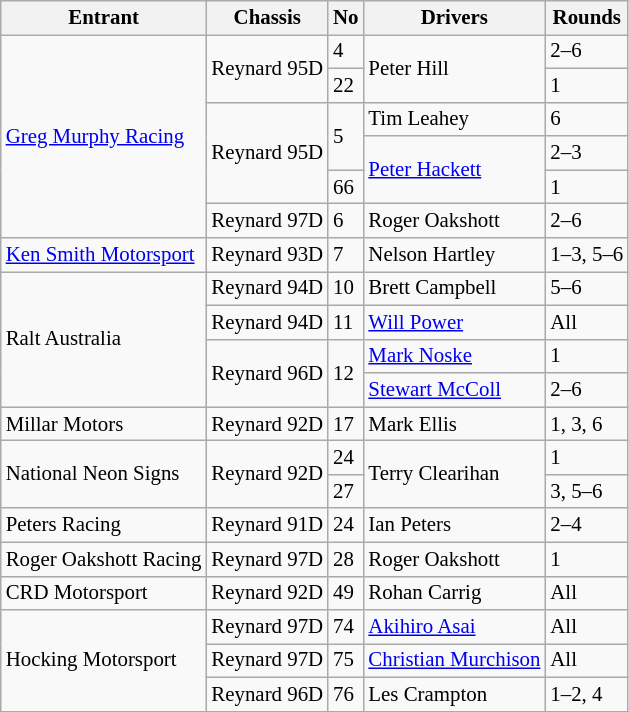<table class="wikitable" style="font-size: 87%">
<tr>
<th>Entrant</th>
<th>Chassis</th>
<th>No</th>
<th>Drivers</th>
<th>Rounds</th>
</tr>
<tr>
<td rowspan="6"><a href='#'>Greg Murphy Racing</a></td>
<td rowspan="2">Reynard 95D</td>
<td>4</td>
<td rowspan="2"> Peter Hill</td>
<td>2–6</td>
</tr>
<tr>
<td>22</td>
<td>1</td>
</tr>
<tr>
<td rowspan="3">Reynard 95D</td>
<td rowspan="2">5</td>
<td> Tim Leahey</td>
<td>6</td>
</tr>
<tr>
<td rowspan="2"> <a href='#'>Peter Hackett</a></td>
<td>2–3</td>
</tr>
<tr>
<td>66</td>
<td>1</td>
</tr>
<tr>
<td>Reynard 97D</td>
<td>6</td>
<td> Roger Oakshott</td>
<td>2–6</td>
</tr>
<tr>
<td><a href='#'>Ken Smith Motorsport</a></td>
<td>Reynard 93D</td>
<td>7</td>
<td> Nelson Hartley</td>
<td>1–3, 5–6</td>
</tr>
<tr>
<td rowspan="4">Ralt Australia</td>
<td>Reynard 94D</td>
<td>10</td>
<td> Brett Campbell</td>
<td>5–6</td>
</tr>
<tr>
<td>Reynard 94D</td>
<td>11</td>
<td> <a href='#'>Will Power</a></td>
<td>All</td>
</tr>
<tr>
<td rowspan="2">Reynard 96D</td>
<td rowspan="2">12</td>
<td> <a href='#'>Mark Noske</a></td>
<td>1</td>
</tr>
<tr>
<td> <a href='#'>Stewart McColl</a></td>
<td>2–6</td>
</tr>
<tr>
<td>Millar Motors</td>
<td>Reynard 92D</td>
<td>17</td>
<td> Mark Ellis</td>
<td>1, 3, 6</td>
</tr>
<tr>
<td rowspan="2">National Neon Signs</td>
<td rowspan="2">Reynard 92D</td>
<td>24</td>
<td rowspan="2"> Terry Clearihan</td>
<td>1</td>
</tr>
<tr>
<td>27</td>
<td>3, 5–6</td>
</tr>
<tr>
<td>Peters Racing</td>
<td>Reynard 91D</td>
<td>24</td>
<td> Ian Peters</td>
<td>2–4</td>
</tr>
<tr>
<td>Roger Oakshott Racing</td>
<td>Reynard 97D</td>
<td>28</td>
<td> Roger Oakshott</td>
<td>1</td>
</tr>
<tr>
<td>CRD Motorsport</td>
<td>Reynard 92D</td>
<td>49</td>
<td> Rohan Carrig</td>
<td>All</td>
</tr>
<tr>
<td rowspan="3">Hocking Motorsport</td>
<td>Reynard 97D</td>
<td>74</td>
<td> <a href='#'>Akihiro Asai</a></td>
<td>All</td>
</tr>
<tr>
<td>Reynard 97D</td>
<td>75</td>
<td> <a href='#'>Christian Murchison</a></td>
<td>All</td>
</tr>
<tr>
<td>Reynard 96D</td>
<td>76</td>
<td> Les Crampton</td>
<td>1–2, 4</td>
</tr>
<tr>
</tr>
</table>
